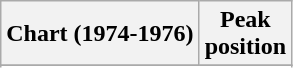<table class="wikitable sortable plainrowheaders">
<tr>
<th scope="col">Chart (1974-1976)</th>
<th scope="col">Peak<br>position</th>
</tr>
<tr>
</tr>
<tr>
</tr>
</table>
